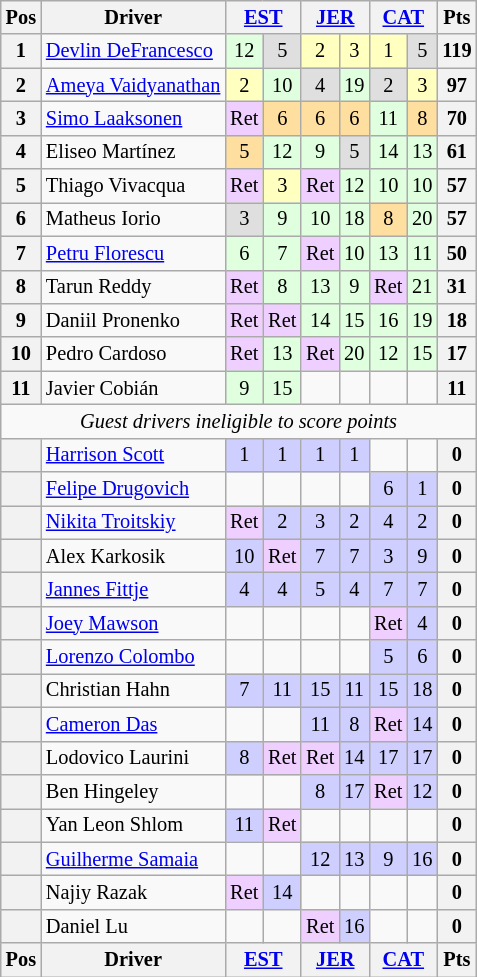<table class="wikitable" style="font-size: 85%; text-align:center">
<tr valign="top">
<th valign="middle">Pos</th>
<th valign="middle">Driver</th>
<th colspan=2><a href='#'>EST</a><br></th>
<th colspan=2><a href='#'>JER</a><br></th>
<th colspan=2><a href='#'>CAT</a><br></th>
<th valign="middle">Pts</th>
</tr>
<tr>
<th>1</th>
<td align=left> <a href='#'>Devlin DeFrancesco</a></td>
<td style="background:#DFFFDF;">12</td>
<td style="background:#DFDFDF;">5</td>
<td style="background:#FFFFBF;">2</td>
<td style="background:#FFFFBF;">3</td>
<td style="background:#FFFFBF;">1</td>
<td style="background:#DFDFDF;">5</td>
<th>119</th>
</tr>
<tr>
<th>2</th>
<td align=left nowrap> <a href='#'>Ameya Vaidyanathan</a></td>
<td style="background:#FFFFBF;">2</td>
<td style="background:#DFFFDF;">10</td>
<td style="background:#DFDFDF;">4</td>
<td style="background:#DFFFDF;">19</td>
<td style="background:#DFDFDF;">2</td>
<td style="background:#FFFFBF;">3</td>
<th>97</th>
</tr>
<tr>
<th>3</th>
<td align=left> <a href='#'>Simo Laaksonen</a></td>
<td style="background:#EFCFFF;">Ret</td>
<td style="background:#FFDF9F;">6</td>
<td style="background:#FFDF9F;">6</td>
<td style="background:#FFDF9F;">6</td>
<td style="background:#DFFFDF;">11</td>
<td style="background:#FFDF9F;">8</td>
<th>70</th>
</tr>
<tr>
<th>4</th>
<td align=left> Eliseo Martínez</td>
<td style="background:#FFDF9F;">5</td>
<td style="background:#DFFFDF;">12</td>
<td style="background:#DFFFDF;">9</td>
<td style="background:#DFDFDF;">5</td>
<td style="background:#DFFFDF;">14</td>
<td style="background:#DFFFDF;">13</td>
<th>61</th>
</tr>
<tr>
<th>5</th>
<td align=left> Thiago Vivacqua</td>
<td style="background:#EFCFFF;">Ret</td>
<td style="background:#FFFFBF;">3</td>
<td style="background:#EFCFFF;">Ret</td>
<td style="background:#DFFFDF;">12</td>
<td style="background:#DFFFDF;">10</td>
<td style="background:#DFFFDF;">10</td>
<th>57</th>
</tr>
<tr>
<th>6</th>
<td align=left> Matheus Iorio</td>
<td style="background:#DFDFDF;">3</td>
<td style="background:#DFFFDF;">9</td>
<td style="background:#DFFFDF;">10</td>
<td style="background:#DFFFDF;">18</td>
<td style="background:#FFDF9F;">8</td>
<td style="background:#DFFFDF;">20</td>
<th>57</th>
</tr>
<tr>
<th>7</th>
<td align=left> <a href='#'>Petru Florescu</a></td>
<td style="background:#DFFFDF;">6</td>
<td style="background:#DFFFDF;">7</td>
<td style="background:#EFCFFF;">Ret</td>
<td style="background:#DFFFDF;">10</td>
<td style="background:#DFFFDF;">13</td>
<td style="background:#DFFFDF;">11</td>
<th>50</th>
</tr>
<tr>
<th>8</th>
<td align=left> Tarun Reddy</td>
<td style="background:#EFCFFF;">Ret</td>
<td style="background:#DFFFDF;">8</td>
<td style="background:#DFFFDF;">13</td>
<td style="background:#DFFFDF;">9</td>
<td style="background:#EFCFFF;">Ret</td>
<td style="background:#DFFFDF;">21</td>
<th>31</th>
</tr>
<tr>
<th>9</th>
<td align=left> Daniil Pronenko</td>
<td style="background:#EFCFFF;">Ret</td>
<td style="background:#EFCFFF;">Ret</td>
<td style="background:#DFFFDF;">14</td>
<td style="background:#DFFFDF;">15</td>
<td style="background:#DFFFDF;">16</td>
<td style="background:#DFFFDF;">19</td>
<th>18</th>
</tr>
<tr>
<th>10</th>
<td align=left> Pedro Cardoso</td>
<td style="background:#EFCFFF;">Ret</td>
<td style="background:#DFFFDF;">13</td>
<td style="background:#EFCFFF;">Ret</td>
<td style="background:#DFFFDF;">20</td>
<td style="background:#DFFFDF;">12</td>
<td style="background:#DFFFDF;">15</td>
<th>17</th>
</tr>
<tr>
<th>11</th>
<td align=left> Javier Cobián</td>
<td style="background:#DFFFDF;">9</td>
<td style="background:#DFFFDF;">15</td>
<td></td>
<td></td>
<td></td>
<td></td>
<th>11</th>
</tr>
<tr>
<td colspan=9><em>Guest drivers ineligible to score points</em></td>
</tr>
<tr>
<th></th>
<td align=left> <a href='#'>Harrison Scott</a></td>
<td style="background:#CFCFFF;">1</td>
<td style="background:#CFCFFF;">1</td>
<td style="background:#CFCFFF;">1</td>
<td style="background:#CFCFFF;">1</td>
<td></td>
<td></td>
<th>0</th>
</tr>
<tr>
<th></th>
<td align=left> <a href='#'>Felipe Drugovich</a></td>
<td></td>
<td></td>
<td></td>
<td></td>
<td style="background:#CFCFFF;">6</td>
<td style="background:#CFCFFF;">1</td>
<th>0</th>
</tr>
<tr>
<th></th>
<td align=left> <a href='#'>Nikita Troitskiy</a></td>
<td style="background:#EFCFFF;">Ret</td>
<td style="background:#CFCFFF;">2</td>
<td style="background:#CFCFFF;">3</td>
<td style="background:#CFCFFF;">2</td>
<td style="background:#CFCFFF;">4</td>
<td style="background:#CFCFFF;">2</td>
<th>0</th>
</tr>
<tr>
<th></th>
<td align=left> Alex Karkosik</td>
<td style="background:#CFCFFF;">10</td>
<td style="background:#EFCFFF;">Ret</td>
<td style="background:#CFCFFF;">7</td>
<td style="background:#CFCFFF;">7</td>
<td style="background:#CFCFFF;">3</td>
<td style="background:#CFCFFF;">9</td>
<th>0</th>
</tr>
<tr>
<th></th>
<td align=left> <a href='#'>Jannes Fittje</a></td>
<td style="background:#CFCFFF;">4</td>
<td style="background:#CFCFFF;">4</td>
<td style="background:#CFCFFF;">5</td>
<td style="background:#CFCFFF;">4</td>
<td style="background:#CFCFFF;">7</td>
<td style="background:#CFCFFF;">7</td>
<th>0</th>
</tr>
<tr>
<th></th>
<td align=left> <a href='#'>Joey Mawson</a></td>
<td></td>
<td></td>
<td></td>
<td></td>
<td style="background:#EFCFFF;">Ret</td>
<td style="background:#CFCFFF;">4</td>
<th>0</th>
</tr>
<tr>
<th></th>
<td align=left> <a href='#'>Lorenzo Colombo</a></td>
<td></td>
<td></td>
<td></td>
<td></td>
<td style="background:#CFCFFF;">5</td>
<td style="background:#CFCFFF;">6</td>
<th>0</th>
</tr>
<tr>
<th></th>
<td align=left> Christian Hahn</td>
<td style="background:#CFCFFF;">7</td>
<td style="background:#CFCFFF;">11</td>
<td style="background:#CFCFFF;">15</td>
<td style="background:#CFCFFF;">11</td>
<td style="background:#CFCFFF;">15</td>
<td style="background:#CFCFFF;">18</td>
<th>0</th>
</tr>
<tr>
<th></th>
<td align=left> <a href='#'>Cameron Das</a></td>
<td></td>
<td></td>
<td style="background:#CFCFFF;">11</td>
<td style="background:#CFCFFF;">8</td>
<td style="background:#EFCFFF;">Ret</td>
<td style="background:#CFCFFF;">14</td>
<th>0</th>
</tr>
<tr>
<th></th>
<td align=left> Lodovico Laurini</td>
<td style="background:#CFCFFF;">8</td>
<td style="background:#EFCFFF;">Ret</td>
<td style="background:#EFCFFF;">Ret</td>
<td style="background:#CFCFFF;">14</td>
<td style="background:#CFCFFF;">17</td>
<td style="background:#CFCFFF;">17</td>
<th>0</th>
</tr>
<tr>
<th></th>
<td align=left> Ben Hingeley</td>
<td></td>
<td></td>
<td style="background:#CFCFFF;">8</td>
<td style="background:#CFCFFF;">17</td>
<td style="background:#EFCFFF;">Ret</td>
<td style="background:#CFCFFF;">12</td>
<th>0</th>
</tr>
<tr>
<th></th>
<td align=left> Yan Leon Shlom</td>
<td style="background:#CFCFFF;">11</td>
<td style="background:#EFCFFF;">Ret</td>
<td></td>
<td></td>
<td></td>
<td></td>
<th>0</th>
</tr>
<tr>
<th></th>
<td align=left> <a href='#'>Guilherme Samaia</a></td>
<td></td>
<td></td>
<td style="background:#CFCFFF;">12</td>
<td style="background:#CFCFFF;">13</td>
<td style="background:#CFCFFF;">9</td>
<td style="background:#CFCFFF;">16</td>
<th>0</th>
</tr>
<tr>
<th></th>
<td align=left> Najiy Razak</td>
<td style="background:#EFCFFF;">Ret</td>
<td style="background:#CFCFFF;">14</td>
<td></td>
<td></td>
<td></td>
<td></td>
<th>0</th>
</tr>
<tr>
<th></th>
<td align=left> Daniel Lu</td>
<td></td>
<td></td>
<td style="background:#EFCFFF;">Ret</td>
<td style="background:#CFCFFF;">16</td>
<td></td>
<td></td>
<th>0</th>
</tr>
<tr valign="top">
<th valign="middle">Pos</th>
<th valign="middle">Driver</th>
<th colspan=2><a href='#'>EST</a><br></th>
<th colspan=2><a href='#'>JER</a><br></th>
<th colspan=2><a href='#'>CAT</a><br></th>
<th valign="middle">Pts</th>
</tr>
</table>
